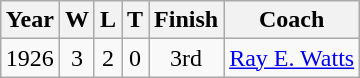<table class="wikitable" style="margin:1em auto; text-align:center">
<tr>
<th>Year</th>
<th>W</th>
<th>L</th>
<th>T</th>
<th>Finish</th>
<th>Coach</th>
</tr>
<tr>
<td>1926</td>
<td>3</td>
<td>2</td>
<td>0</td>
<td>3rd</td>
<td><a href='#'>Ray E. Watts</a></td>
</tr>
</table>
